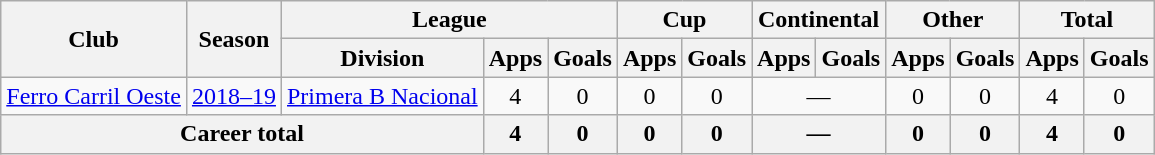<table class="wikitable" style="text-align:center">
<tr>
<th rowspan="2">Club</th>
<th rowspan="2">Season</th>
<th colspan="3">League</th>
<th colspan="2">Cup</th>
<th colspan="2">Continental</th>
<th colspan="2">Other</th>
<th colspan="2">Total</th>
</tr>
<tr>
<th>Division</th>
<th>Apps</th>
<th>Goals</th>
<th>Apps</th>
<th>Goals</th>
<th>Apps</th>
<th>Goals</th>
<th>Apps</th>
<th>Goals</th>
<th>Apps</th>
<th>Goals</th>
</tr>
<tr>
<td rowspan="1"><a href='#'>Ferro Carril Oeste</a></td>
<td><a href='#'>2018–19</a></td>
<td rowspan="1"><a href='#'>Primera B Nacional</a></td>
<td>4</td>
<td>0</td>
<td>0</td>
<td>0</td>
<td colspan="2">—</td>
<td>0</td>
<td>0</td>
<td>4</td>
<td>0</td>
</tr>
<tr>
<th colspan="3">Career total</th>
<th>4</th>
<th>0</th>
<th>0</th>
<th>0</th>
<th colspan="2">—</th>
<th>0</th>
<th>0</th>
<th>4</th>
<th>0</th>
</tr>
</table>
